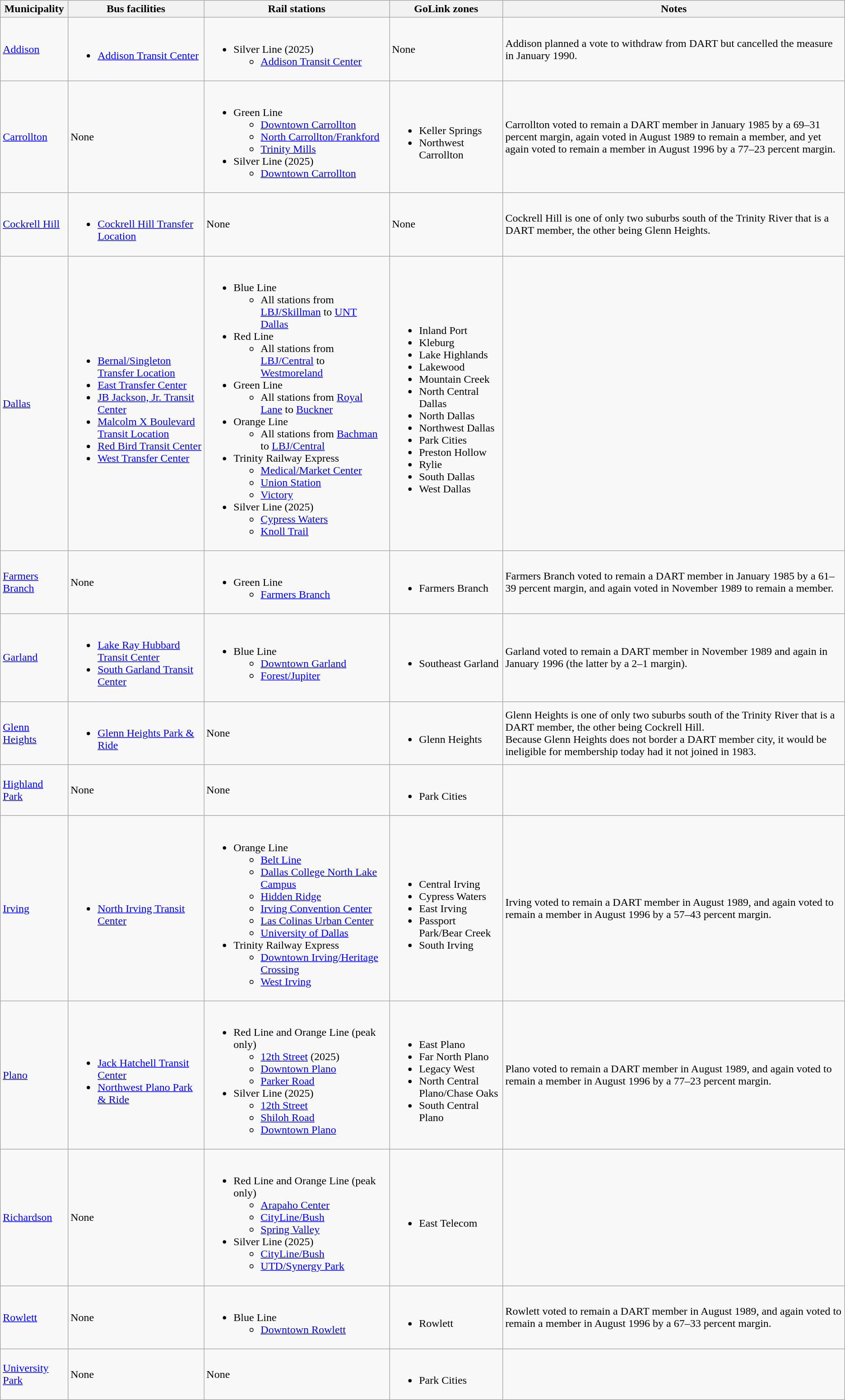<table class="wikitable">
<tr>
<th>Municipality</th>
<th>Bus facilities</th>
<th>Rail stations</th>
<th>GoLink zones</th>
<th>Notes</th>
</tr>
<tr>
<td><a href='#'>Addison</a></td>
<td><br><ul><li><a href='#'>Addison Transit Center</a></li></ul></td>
<td><br><ul><li>Silver Line (2025)<ul><li><a href='#'>Addison Transit Center</a></li></ul></li></ul></td>
<td>None</td>
<td>Addison planned a vote to withdraw from DART but cancelled the measure in January 1990.</td>
</tr>
<tr>
<td><a href='#'>Carrollton</a></td>
<td>None</td>
<td><br><ul><li>Green Line<ul><li><a href='#'>Downtown Carrollton</a></li><li><a href='#'>North Carrollton/Frankford</a></li><li><a href='#'>Trinity Mills</a></li></ul></li><li>Silver Line (2025)<ul><li><a href='#'>Downtown Carrollton</a></li></ul></li></ul></td>
<td><br><ul><li>Keller Springs</li><li>Northwest Carrollton</li></ul></td>
<td>Carrollton voted to remain a DART member in January 1985 by a 69–31 percent margin, again voted in August 1989 to remain a member, and yet again voted to remain a member in August 1996 by a 77–23 percent margin.</td>
</tr>
<tr>
<td><a href='#'>Cockrell Hill</a></td>
<td><br><ul><li><a href='#'>Cockrell Hill Transfer Location</a></li></ul></td>
<td>None</td>
<td>None</td>
<td>Cockrell Hill is one of only two suburbs south of the Trinity River that is a DART member, the other being Glenn Heights.</td>
</tr>
<tr>
<td><a href='#'>Dallas</a></td>
<td><br><ul><li><a href='#'>Bernal/Singleton Transfer Location</a></li><li><a href='#'>East Transfer Center</a></li><li><a href='#'>JB Jackson, Jr. Transit Center</a></li><li><a href='#'>Malcolm X Boulevard Transit Location</a></li><li><a href='#'>Red Bird Transit Center</a></li><li><a href='#'>West Transfer Center</a></li></ul></td>
<td><br><ul><li>Blue Line<ul><li>All stations from <a href='#'>LBJ/Skillman</a> to <a href='#'>UNT Dallas</a></li></ul></li><li>Red Line<ul><li>All stations from <a href='#'>LBJ/Central</a> to <a href='#'>Westmoreland</a></li></ul></li><li>Green Line<ul><li>All stations from <a href='#'>Royal Lane</a> to <a href='#'>Buckner</a></li></ul></li><li>Orange Line<ul><li>All stations from <a href='#'>Bachman</a> to <a href='#'>LBJ/Central</a></li></ul></li><li>Trinity Railway Express<ul><li><a href='#'>Medical/Market Center</a></li><li><a href='#'>Union Station</a></li><li><a href='#'>Victory</a></li></ul></li><li>Silver Line (2025)<ul><li><a href='#'>Cypress Waters</a></li><li><a href='#'>Knoll Trail</a></li></ul></li></ul></td>
<td><br><ul><li>Inland Port</li><li>Kleburg</li><li>Lake Highlands</li><li>Lakewood</li><li>Mountain Creek</li><li>North Central Dallas</li><li>North Dallas</li><li>Northwest Dallas</li><li>Park Cities</li><li>Preston Hollow</li><li>Rylie</li><li>South Dallas</li><li>West Dallas</li></ul></td>
<td></td>
</tr>
<tr>
<td><a href='#'>Farmers Branch</a></td>
<td>None</td>
<td><br><ul><li>Green Line<ul><li><a href='#'>Farmers Branch</a></li></ul></li></ul></td>
<td><br><ul><li>Farmers Branch</li></ul></td>
<td>Farmers Branch voted to remain a DART member in January 1985 by a 61–39 percent margin, and again voted in November 1989 to remain a member.</td>
</tr>
<tr>
<td><a href='#'>Garland</a></td>
<td><br><ul><li><a href='#'>Lake Ray Hubbard Transit Center</a></li><li><a href='#'>South Garland Transit Center</a></li></ul></td>
<td><br><ul><li>Blue Line<ul><li><a href='#'>Downtown Garland</a></li><li><a href='#'>Forest/Jupiter</a></li></ul></li></ul></td>
<td><br><ul><li>Southeast Garland</li></ul></td>
<td>Garland voted to remain a DART member in November 1989 and again in January 1996 (the latter by a 2–1 margin).</td>
</tr>
<tr>
<td><a href='#'>Glenn Heights</a></td>
<td><br><ul><li><a href='#'>Glenn Heights Park & Ride</a></li></ul></td>
<td>None</td>
<td><br><ul><li>Glenn Heights</li></ul></td>
<td>Glenn Heights is one of only two suburbs south of the Trinity River that is a DART member, the other being Cockrell Hill.<br>Because Glenn Heights does not border a DART member city, it would be ineligible for membership today had it not joined in 1983.</td>
</tr>
<tr>
<td><a href='#'>Highland Park</a></td>
<td>None</td>
<td>None</td>
<td><br><ul><li>Park Cities</li></ul></td>
<td></td>
</tr>
<tr>
<td><a href='#'>Irving</a></td>
<td><br><ul><li><a href='#'>North Irving Transit Center</a></li></ul></td>
<td><br><ul><li>Orange Line<ul><li><a href='#'>Belt Line</a></li><li><a href='#'>Dallas College North Lake Campus</a></li><li><a href='#'>Hidden Ridge</a></li><li><a href='#'>Irving Convention Center</a></li><li><a href='#'>Las Colinas Urban Center</a></li><li><a href='#'>University of Dallas</a></li></ul></li><li>Trinity Railway Express<ul><li><a href='#'>Downtown Irving/Heritage Crossing</a></li><li><a href='#'>West Irving</a></li></ul></li></ul></td>
<td><br><ul><li>Central Irving</li><li>Cypress Waters</li><li>East Irving</li><li>Passport Park/Bear Creek</li><li>South Irving</li></ul></td>
<td>Irving voted to remain a DART member in August 1989, and again voted to remain a member in August 1996 by a 57–43 percent margin.</td>
</tr>
<tr>
<td><a href='#'>Plano</a></td>
<td><br><ul><li><a href='#'>Jack Hatchell Transit Center</a></li><li><a href='#'>Northwest Plano Park & Ride</a></li></ul></td>
<td><br><ul><li>Red Line and Orange Line (peak only)<ul><li><a href='#'>12th Street</a> (2025)</li><li><a href='#'>Downtown Plano</a></li><li><a href='#'>Parker Road</a></li></ul></li><li>Silver Line (2025)<ul><li><a href='#'>12th Street</a></li><li><a href='#'>Shiloh Road</a></li><li><a href='#'>Downtown Plano</a></li></ul></li></ul></td>
<td><br><ul><li>East Plano</li><li>Far North Plano</li><li>Legacy West</li><li>North Central Plano/Chase Oaks</li><li>South Central Plano</li></ul></td>
<td>Plano voted to remain a DART member in August 1989, and again voted to remain a member in August 1996 by a 77–23 percent margin.</td>
</tr>
<tr>
<td><a href='#'>Richardson</a></td>
<td>None</td>
<td><br><ul><li>Red Line and Orange Line (peak only)<ul><li><a href='#'>Arapaho Center</a></li><li><a href='#'>CityLine/Bush</a></li><li><a href='#'>Spring Valley</a></li></ul></li><li>Silver Line (2025)<ul><li><a href='#'>CityLine/Bush</a></li><li><a href='#'>UTD/Synergy Park</a></li></ul></li></ul></td>
<td><br><ul><li>East Telecom</li></ul></td>
<td></td>
</tr>
<tr>
<td><a href='#'>Rowlett</a></td>
<td>None</td>
<td><br><ul><li>Blue Line<ul><li><a href='#'>Downtown Rowlett</a></li></ul></li></ul></td>
<td><br><ul><li>Rowlett</li></ul></td>
<td>Rowlett voted to remain a DART member in August 1989, and again voted to remain a member in August 1996 by a 67–33 percent margin.</td>
</tr>
<tr>
<td><a href='#'>University Park</a></td>
<td>None</td>
<td>None</td>
<td><br><ul><li>Park Cities</li></ul></td>
<td></td>
</tr>
</table>
